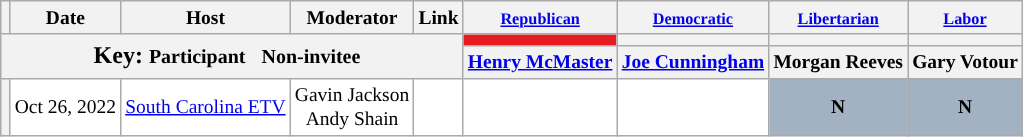<table class="wikitable mw-collapsible"  style="text-align:center;">
<tr style="font-size:small;">
<th scope="col"></th>
<th scope="col">Date</th>
<th scope="col">Host</th>
<th scope="col">Moderator</th>
<th scope="col">Link</th>
<th scope="col"><small><a href='#'>Republican</a></small></th>
<th scope="col"><small><a href='#'>Democratic</a></small></th>
<th scope="col"><small><a href='#'>Libertarian</a></small></th>
<th scope="col"><small><a href='#'>Labor</a></small></th>
</tr>
<tr>
<th colspan="5" rowspan="2">Key:  <small>Participant  </small> <small>Non-invitee  </small></th>
<th scope="col" style="background:#E81B23;"></th>
<th scope="col" style="background:"></th>
<th scope="col" style="background:"></th>
<th scope="col" style="background:"></th>
</tr>
<tr style="font-size:small;">
<th scope="col"><a href='#'>Henry McMaster</a></th>
<th scope="col"><a href='#'>Joe Cunningham</a></th>
<th scope="col">Morgan Reeves</th>
<th scope="col">Gary Votour</th>
</tr>
<tr style="background:#FFFFFF;font-size:small;">
<th scope="row"></th>
<td style="white-space:nowrap;">Oct 26, 2022</td>
<td style="white-space:nowrap;"><a href='#'>South Carolina ETV</a></td>
<td style="white-space:nowrap;">Gavin Jackson<br>Andy Shain</td>
<td style="white-space:nowrap;"></td>
<td></td>
<td></td>
<td style="background:#A2B2C2; color:black; text-align:center;"><strong>N</strong></td>
<td style="background:#A2B2C2; color:black; text-align:center;"><strong>N</strong></td>
</tr>
</table>
